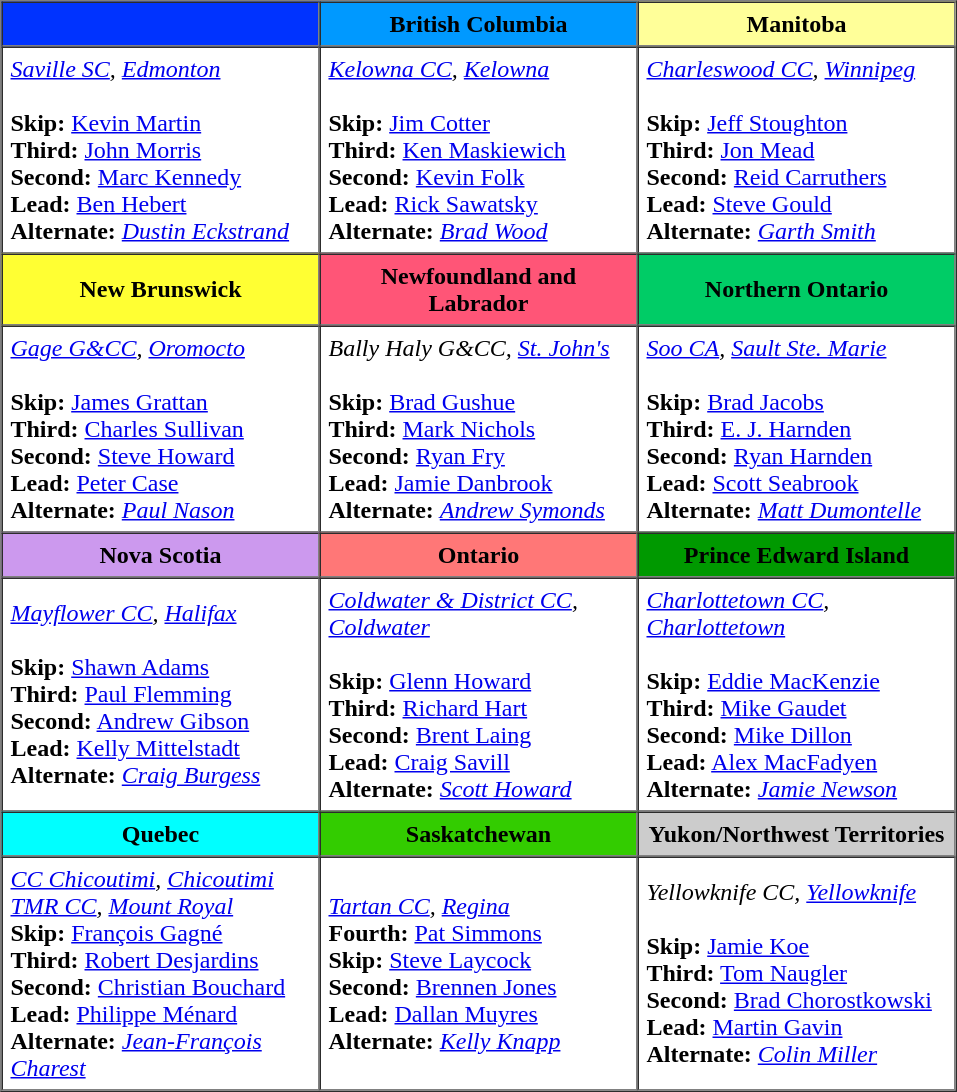<table border=1 cellpadding=5 cellspacing=0>
<tr>
<th style="background:#03f; width:200px;"></th>
<th style="background:#09f; width:200px;">British Columbia</th>
<th style="background:#ff9; width:200px;">Manitoba</th>
</tr>
<tr align=center>
<td align=left><em><a href='#'>Saville SC</a>, <a href='#'>Edmonton</a> <br></em><br><strong>Skip:</strong> <a href='#'>Kevin Martin</a> <br>
<strong>Third:</strong> <a href='#'>John Morris</a> <br>
<strong>Second:</strong> <a href='#'>Marc Kennedy</a> <br>
<strong>Lead:</strong> <a href='#'>Ben Hebert</a> <br>
<strong>Alternate:</strong> <em><a href='#'>Dustin Eckstrand</a></em></td>
<td align=left><em><a href='#'>Kelowna CC</a>, <a href='#'>Kelowna</a></em><br><br><strong>Skip:</strong>  <a href='#'>Jim Cotter</a><br>
<strong>Third:</strong> <a href='#'>Ken Maskiewich</a><br>
<strong>Second:</strong> <a href='#'>Kevin Folk</a><br>
<strong>Lead:</strong> <a href='#'>Rick Sawatsky</a><br>
<strong>Alternate:</strong>  <em><a href='#'>Brad Wood</a></em></td>
<td align=left><em><a href='#'>Charleswood CC</a>, <a href='#'>Winnipeg</a></em> <br><br><strong>Skip:</strong> <a href='#'>Jeff Stoughton</a><br>
<strong>Third:</strong> <a href='#'>Jon Mead</a><br>
<strong>Second:</strong> <a href='#'>Reid Carruthers</a><br>
<strong>Lead:</strong> <a href='#'>Steve Gould</a><br>
<strong>Alternate:</strong> <em><a href='#'>Garth Smith</a></em></td>
</tr>
<tr border=1 cellpadding=5 cellspacing=0>
<th style="background:#ff3; width:200px;">New Brunswick</th>
<th style="background:#f57; width:200px;">Newfoundland and Labrador</th>
<th style="background:#0c6; width:200px;">Northern Ontario</th>
</tr>
<tr align=center>
<td align=left><em><a href='#'>Gage G&CC</a>, <a href='#'>Oromocto</a></em> <br><br><strong>Skip:</strong> <a href='#'>James Grattan</a> <br>
<strong>Third:</strong> <a href='#'>Charles Sullivan</a> <br>
<strong>Second:</strong>  <a href='#'>Steve Howard</a> <br> 
<strong>Lead:</strong> <a href='#'>Peter Case</a> <br>
<strong>Alternate:</strong> <em><a href='#'>Paul Nason</a></em></td>
<td align=left><em>Bally Haly G&CC, <a href='#'>St. John's</a></em> <br><br><strong>Skip:</strong> <a href='#'>Brad Gushue</a> <br>
<strong>Third:</strong> <a href='#'>Mark Nichols</a> <br>
<strong>Second:</strong> <a href='#'>Ryan Fry</a> <br>
<strong>Lead:</strong> <a href='#'>Jamie Danbrook</a> <br>
<strong>Alternate:</strong> <em><a href='#'>Andrew Symonds</a></em></td>
<td align=left><em><a href='#'>Soo CA</a>, <a href='#'>Sault Ste. Marie</a><br></em><br><strong>Skip:</strong> <a href='#'>Brad Jacobs</a><br>
<strong>Third:</strong> <a href='#'>E. J. Harnden</a><br>
<strong>Second:</strong> <a href='#'>Ryan Harnden</a><br>
<strong>Lead:</strong> <a href='#'>Scott Seabrook</a><br>
<strong>Alternate:</strong>  <em><a href='#'>Matt Dumontelle</a></em></td>
</tr>
<tr border=1 cellpadding=5 cellspacing=0>
<th style="background:#c9e; width:200px;">Nova Scotia</th>
<th style="background:#f77; width:200px;">Ontario</th>
<th style="background:#090; width:200px;">Prince Edward Island</th>
</tr>
<tr align=center>
<td align=left><em><a href='#'>Mayflower CC</a>, <a href='#'>Halifax</a></em><br><br><strong>Skip:</strong>  <a href='#'>Shawn Adams</a><br>
<strong>Third:</strong> <a href='#'>Paul Flemming</a><br>
<strong>Second:</strong> <a href='#'>Andrew Gibson</a><br>
<strong>Lead:</strong> <a href='#'>Kelly Mittelstadt</a><br>
<strong>Alternate:</strong> <em><a href='#'>Craig Burgess</a></em></td>
<td align=left><em><a href='#'>Coldwater & District CC</a>, <a href='#'>Coldwater</a></em> <br><br><strong>Skip:</strong> <a href='#'>Glenn Howard</a> <br>
<strong>Third:</strong> <a href='#'>Richard Hart</a> <br>
<strong>Second:</strong> <a href='#'>Brent Laing</a> <br>
<strong>Lead:</strong> <a href='#'>Craig Savill</a> <br>
<strong>Alternate:</strong> <em><a href='#'>Scott Howard</a></em></td>
<td align=left><em><a href='#'>Charlottetown CC</a>, <a href='#'>Charlottetown</a></em><br><br><strong>Skip:</strong> <a href='#'>Eddie MacKenzie</a> <br>
<strong>Third:</strong> <a href='#'>Mike Gaudet</a> <br>
<strong>Second:</strong> <a href='#'>Mike Dillon</a> <br>
<strong>Lead:</strong> <a href='#'>Alex MacFadyen</a> <br>
<strong>Alternate:</strong> <em><a href='#'>Jamie Newson</a></em></td>
</tr>
<tr border=1 cellpadding=5 cellspacing=0>
<th style="background:#0ff; width:200px;">Quebec</th>
<th style="background:#3c0; width:200px;">Saskatchewan</th>
<th style="background:#ccc; width:200px;">Yukon/Northwest Territories</th>
</tr>
<tr align=center>
<td align=left><em><a href='#'>CC Chicoutimi</a>, <a href='#'>Chicoutimi</a> <br> <a href='#'>TMR CC</a>, <a href='#'>Mount Royal</a> </em><br><strong>Skip:</strong> <a href='#'>François Gagné</a> <br>
<strong>Third:</strong> <a href='#'>Robert Desjardins</a> <br>
<strong>Second:</strong> <a href='#'>Christian Bouchard</a> <br>
<strong>Lead:</strong> <a href='#'>Philippe Ménard</a> <br>
<strong>Alternate:</strong> <em><a href='#'>Jean-François Charest</a></em></td>
<td align=left><em><a href='#'>Tartan CC</a>, <a href='#'>Regina</a></em><br><strong>Fourth:</strong> <a href='#'>Pat Simmons</a> <br>
<strong>Skip:</strong> <a href='#'>Steve Laycock</a> <br>
<strong>Second:</strong> <a href='#'>Brennen Jones</a> <br>
<strong>Lead:</strong> <a href='#'>Dallan Muyres</a> <br>
<strong>Alternate:</strong> <em><a href='#'>Kelly Knapp</a></em></td>
<td align=left><em>Yellowknife CC, <a href='#'>Yellowknife</a></em><br><br><strong>Skip:</strong> <a href='#'>Jamie Koe</a><br>
<strong>Third:</strong> <a href='#'>Tom Naugler</a><br>
<strong>Second:</strong> <a href='#'>Brad Chorostkowski</a><br>
<strong>Lead:</strong> <a href='#'>Martin Gavin</a><br>
<strong>Alternate:</strong> <em><a href='#'>Colin Miller</a></em></td>
</tr>
</table>
